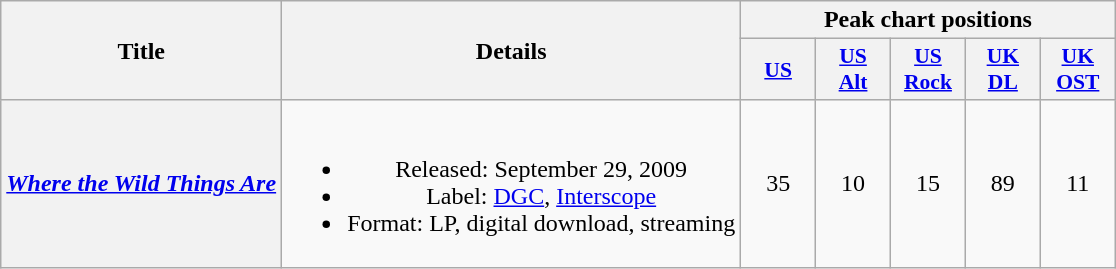<table class="wikitable plainrowheaders" style="text-align:center;">
<tr>
<th rowspan="2">Title</th>
<th rowspan="2">Details</th>
<th colspan="5">Peak chart positions</th>
</tr>
<tr>
<th scope="col" style="width:3em;font-size:90%;"><a href='#'>US</a><br></th>
<th scope="col" style="width:3em;font-size:90%;"><a href='#'>US<br>Alt</a><br></th>
<th scope="col" style="width:3em;font-size:90%;"><a href='#'>US<br>Rock</a><br></th>
<th scope="col" style="width:3em;font-size:90%;"><a href='#'>UK<br>DL</a><br></th>
<th scope="col" style="width:3em;font-size:90%;"><a href='#'>UK<br>OST</a><br></th>
</tr>
<tr>
<th scope="row"><em><a href='#'>Where the Wild Things Are</a></em><br></th>
<td><br><ul><li>Released: September 29, 2009</li><li>Label: <a href='#'>DGC</a>, <a href='#'>Interscope</a></li><li>Format: LP, digital download, streaming</li></ul></td>
<td>35</td>
<td>10</td>
<td>15</td>
<td>89</td>
<td>11</td>
</tr>
</table>
